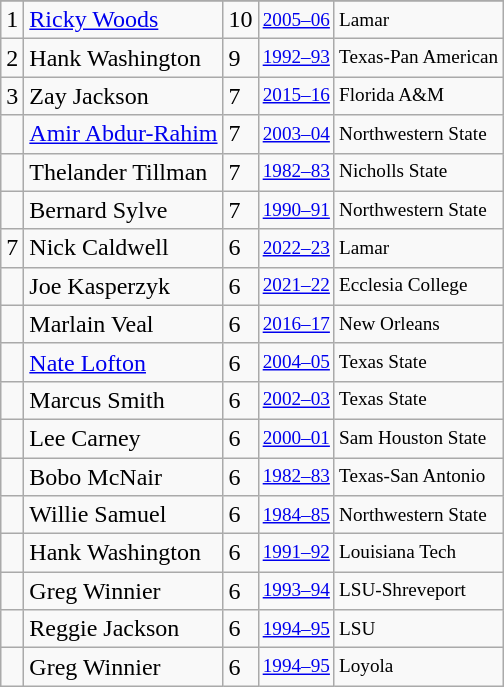<table class="wikitable">
<tr>
</tr>
<tr>
<td>1</td>
<td><a href='#'>Ricky Woods</a></td>
<td>10</td>
<td style="font-size:80%;"><a href='#'>2005–06</a></td>
<td style="font-size:80%;">Lamar</td>
</tr>
<tr>
<td>2</td>
<td>Hank Washington</td>
<td>9</td>
<td style="font-size:80%;"><a href='#'>1992–93</a></td>
<td style="font-size:80%;">Texas-Pan American</td>
</tr>
<tr>
<td>3</td>
<td>Zay Jackson</td>
<td>7</td>
<td style="font-size:80%;"><a href='#'>2015–16</a></td>
<td style="font-size:80%;">Florida A&M</td>
</tr>
<tr>
<td></td>
<td><a href='#'>Amir Abdur-Rahim</a></td>
<td>7</td>
<td style="font-size:80%;"><a href='#'>2003–04</a></td>
<td style="font-size:80%;">Northwestern State</td>
</tr>
<tr>
<td></td>
<td>Thelander Tillman</td>
<td>7</td>
<td style="font-size:80%;"><a href='#'>1982–83</a></td>
<td style="font-size:80%;">Nicholls State</td>
</tr>
<tr>
<td></td>
<td>Bernard Sylve</td>
<td>7</td>
<td style="font-size:80%;"><a href='#'>1990–91</a></td>
<td style="font-size:80%;">Northwestern State</td>
</tr>
<tr>
<td>7</td>
<td>Nick Caldwell</td>
<td>6</td>
<td style="font-size:80%;"><a href='#'>2022–23</a></td>
<td style="font-size:80%;">Lamar</td>
</tr>
<tr>
<td></td>
<td>Joe Kasperzyk</td>
<td>6</td>
<td style="font-size:80%;"><a href='#'>2021–22</a></td>
<td style="font-size:80%;">Ecclesia College</td>
</tr>
<tr>
<td></td>
<td>Marlain Veal</td>
<td>6</td>
<td style="font-size:80%;"><a href='#'>2016–17</a></td>
<td style="font-size:80%;">New Orleans</td>
</tr>
<tr>
<td></td>
<td><a href='#'>Nate Lofton</a></td>
<td>6</td>
<td style="font-size:80%;"><a href='#'>2004–05</a></td>
<td style="font-size:80%;">Texas State</td>
</tr>
<tr>
<td></td>
<td>Marcus Smith</td>
<td>6</td>
<td style="font-size:80%;"><a href='#'>2002–03</a></td>
<td style="font-size:80%;">Texas State</td>
</tr>
<tr>
<td></td>
<td>Lee Carney</td>
<td>6</td>
<td style="font-size:80%;"><a href='#'>2000–01</a></td>
<td style="font-size:80%;">Sam Houston State</td>
</tr>
<tr>
<td></td>
<td>Bobo McNair</td>
<td>6</td>
<td style="font-size:80%;"><a href='#'>1982–83</a></td>
<td style="font-size:80%;">Texas-San Antonio</td>
</tr>
<tr>
<td></td>
<td>Willie Samuel</td>
<td>6</td>
<td style="font-size:80%;"><a href='#'>1984–85</a></td>
<td style="font-size:80%;">Northwestern State</td>
</tr>
<tr>
<td></td>
<td>Hank Washington</td>
<td>6</td>
<td style="font-size:80%;"><a href='#'>1991–92</a></td>
<td style="font-size:80%;">Louisiana Tech</td>
</tr>
<tr>
<td></td>
<td>Greg Winnier</td>
<td>6</td>
<td style="font-size:80%;"><a href='#'>1993–94</a></td>
<td style="font-size:80%;">LSU-Shreveport</td>
</tr>
<tr>
<td></td>
<td>Reggie Jackson</td>
<td>6</td>
<td style="font-size:80%;"><a href='#'>1994–95</a></td>
<td style="font-size:80%;">LSU</td>
</tr>
<tr>
<td></td>
<td>Greg Winnier</td>
<td>6</td>
<td style="font-size:80%;"><a href='#'>1994–95</a></td>
<td style="font-size:80%;">Loyola</td>
</tr>
</table>
